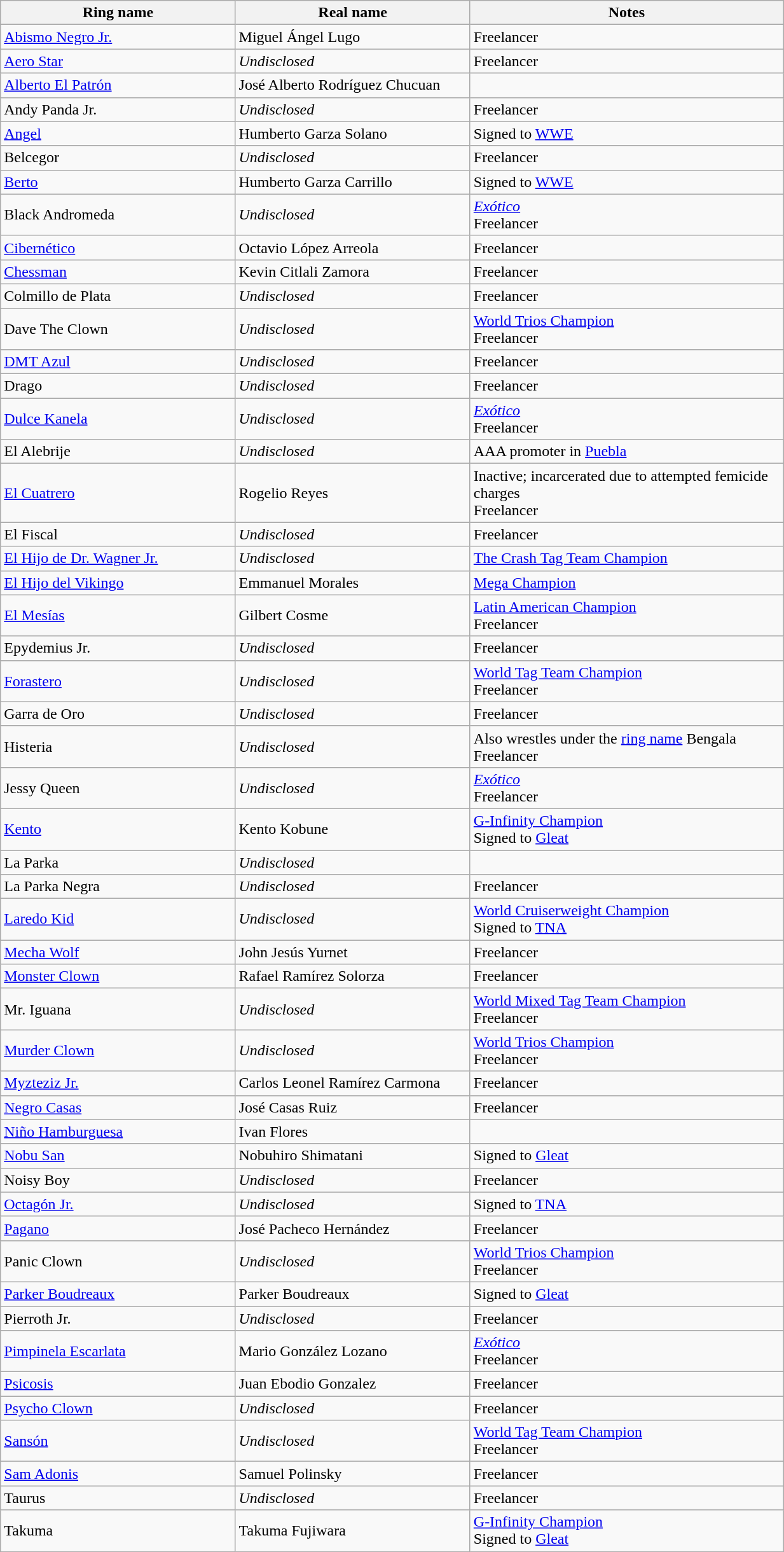<table class="wikitable sortable" align="left center" width="65%">
<tr>
<th width="15%">Ring name</th>
<th width="15%">Real name</th>
<th width="20%">Notes</th>
</tr>
<tr>
<td><a href='#'>Abismo Negro Jr.</a></td>
<td>Miguel Ángel Lugo</td>
<td>Freelancer</td>
</tr>
<tr>
<td><a href='#'>Aero Star</a></td>
<td><em>Undisclosed</em></td>
<td>Freelancer</td>
</tr>
<tr>
<td><a href='#'>Alberto El Patrón</a></td>
<td>José Alberto Rodríguez Chucuan</td>
<td></td>
</tr>
<tr>
<td>Andy Panda Jr.</td>
<td><em>Undisclosed</em></td>
<td>Freelancer</td>
</tr>
<tr>
<td><a href='#'>Angel</a></td>
<td>Humberto Garza Solano</td>
<td>Signed to <a href='#'>WWE</a></td>
</tr>
<tr>
<td>Belcegor</td>
<td><em>Undisclosed</em></td>
<td>Freelancer</td>
</tr>
<tr>
<td><a href='#'>Berto</a></td>
<td>Humberto Garza Carrillo</td>
<td>Signed to <a href='#'>WWE</a></td>
</tr>
<tr>
<td>Black Andromeda</td>
<td><em>Undisclosed</em></td>
<td><em><a href='#'>Exótico</a></em><br>Freelancer</td>
</tr>
<tr>
<td><a href='#'>Cibernético</a></td>
<td>Octavio López Arreola</td>
<td>Freelancer</td>
</tr>
<tr>
<td><a href='#'>Chessman</a></td>
<td>Kevin Citlali Zamora</td>
<td>Freelancer</td>
</tr>
<tr>
<td>Colmillo de Plata</td>
<td><em>Undisclosed</em></td>
<td>Freelancer</td>
</tr>
<tr>
<td>Dave The Clown</td>
<td><em>Undisclosed</em></td>
<td><a href='#'>World Trios Champion</a><br>Freelancer</td>
</tr>
<tr>
<td><a href='#'>DMT Azul</a></td>
<td><em>Undisclosed</em></td>
<td>Freelancer</td>
</tr>
<tr>
<td>Drago</td>
<td><em>Undisclosed</em></td>
<td>Freelancer</td>
</tr>
<tr>
<td><a href='#'>Dulce Kanela</a></td>
<td><em>Undisclosed</em></td>
<td><em><a href='#'>Exótico</a></em><br>Freelancer</td>
</tr>
<tr>
<td>El Alebrije</td>
<td><em>Undisclosed</em></td>
<td>AAA promoter in <a href='#'>Puebla</a></td>
</tr>
<tr>
<td><a href='#'>El Cuatrero</a></td>
<td>Rogelio Reyes</td>
<td>Inactive; incarcerated due to attempted femicide charges<br>Freelancer</td>
</tr>
<tr>
<td>El Fiscal</td>
<td><em>Undisclosed</em></td>
<td>Freelancer</td>
</tr>
<tr>
<td><a href='#'>El Hijo de Dr. Wagner Jr.</a></td>
<td><em>Undisclosed</em></td>
<td><a href='#'>The Crash Tag Team Champion</a></td>
</tr>
<tr>
<td><a href='#'>El Hijo del Vikingo</a></td>
<td>Emmanuel Morales</td>
<td><a href='#'>Mega Champion</a></td>
</tr>
<tr>
<td><a href='#'>El Mesías</a></td>
<td>Gilbert Cosme</td>
<td><a href='#'>Latin American Champion</a><br>Freelancer</td>
</tr>
<tr>
<td>Epydemius Jr.</td>
<td><em>Undisclosed</em></td>
<td>Freelancer</td>
</tr>
<tr>
<td><a href='#'>Forastero</a></td>
<td><em>Undisclosed</em></td>
<td><a href='#'>World Tag Team Champion</a><br>Freelancer</td>
</tr>
<tr>
<td>Garra de Oro</td>
<td><em>Undisclosed</em></td>
<td>Freelancer</td>
</tr>
<tr>
<td>Histeria</td>
<td><em>Undisclosed</em></td>
<td>Also wrestles under the <a href='#'>ring name</a> Bengala<br>Freelancer</td>
</tr>
<tr>
<td>Jessy Queen</td>
<td><em>Undisclosed</em></td>
<td><em><a href='#'>Exótico</a></em><br>Freelancer</td>
</tr>
<tr>
<td><a href='#'>Kento</a></td>
<td>Kento Kobune</td>
<td><a href='#'>G-Infinity Champion</a><br>Signed to <a href='#'>Gleat</a></td>
</tr>
<tr>
<td>La Parka</td>
<td><em>Undisclosed</em></td>
<td></td>
</tr>
<tr>
<td>La Parka Negra</td>
<td><em>Undisclosed</em></td>
<td>Freelancer</td>
</tr>
<tr>
<td><a href='#'>Laredo Kid</a></td>
<td><em>Undisclosed</em></td>
<td><a href='#'>World Cruiserweight Champion</a><br>Signed to <a href='#'>TNA</a></td>
</tr>
<tr>
<td><a href='#'>Mecha Wolf</a></td>
<td>John Jesús Yurnet</td>
<td>Freelancer</td>
</tr>
<tr>
<td><a href='#'>Monster Clown</a></td>
<td>Rafael Ramírez Solorza</td>
<td>Freelancer</td>
</tr>
<tr>
<td>Mr. Iguana</td>
<td><em>Undisclosed</em></td>
<td><a href='#'>World Mixed Tag Team Champion</a><br>Freelancer</td>
</tr>
<tr>
<td><a href='#'>Murder Clown</a></td>
<td><em>Undisclosed</em></td>
<td><a href='#'>World Trios Champion</a><br>Freelancer</td>
</tr>
<tr>
<td><a href='#'>Myzteziz Jr.</a></td>
<td>Carlos Leonel Ramírez Carmona</td>
<td>Freelancer</td>
</tr>
<tr>
<td><a href='#'>Negro Casas</a></td>
<td>José Casas Ruiz</td>
<td>Freelancer</td>
</tr>
<tr>
<td><a href='#'>Niño Hamburguesa</a></td>
<td>Ivan Flores</td>
<td></td>
</tr>
<tr>
<td><a href='#'>Nobu San</a></td>
<td>Nobuhiro Shimatani</td>
<td>Signed to <a href='#'>Gleat</a></td>
</tr>
<tr>
<td>Noisy Boy</td>
<td><em>Undisclosed</em></td>
<td>Freelancer</td>
</tr>
<tr>
<td><a href='#'>Octagón Jr.</a></td>
<td><em>Undisclosed</em></td>
<td>Signed to <a href='#'>TNA</a></td>
</tr>
<tr>
<td><a href='#'>Pagano</a></td>
<td>José Pacheco Hernández</td>
<td>Freelancer</td>
</tr>
<tr>
<td>Panic Clown</td>
<td><em>Undisclosed</em></td>
<td><a href='#'>World Trios Champion</a><br>Freelancer</td>
</tr>
<tr>
<td><a href='#'>Parker Boudreaux</a></td>
<td>Parker Boudreaux</td>
<td>Signed to <a href='#'>Gleat</a></td>
</tr>
<tr>
<td>Pierroth Jr.</td>
<td><em>Undisclosed</em></td>
<td>Freelancer</td>
</tr>
<tr>
<td><a href='#'>Pimpinela Escarlata</a></td>
<td>Mario González Lozano</td>
<td><em><a href='#'>Exótico</a></em><br>Freelancer</td>
</tr>
<tr>
<td><a href='#'>Psicosis</a></td>
<td>Juan Ebodio Gonzalez</td>
<td>Freelancer</td>
</tr>
<tr>
<td><a href='#'>Psycho Clown</a></td>
<td><em>Undisclosed</em></td>
<td>Freelancer</td>
</tr>
<tr>
<td><a href='#'>Sansón</a></td>
<td><em>Undisclosed</em></td>
<td><a href='#'>World Tag Team Champion</a><br>Freelancer</td>
</tr>
<tr>
<td><a href='#'>Sam Adonis</a></td>
<td>Samuel Polinsky</td>
<td>Freelancer</td>
</tr>
<tr>
<td>Taurus</td>
<td><em>Undisclosed</em></td>
<td>Freelancer</td>
</tr>
<tr>
<td>Takuma</td>
<td>Takuma Fujiwara</td>
<td><a href='#'>G-Infinity Champion</a><br>Signed to <a href='#'>Gleat</a></td>
</tr>
</table>
